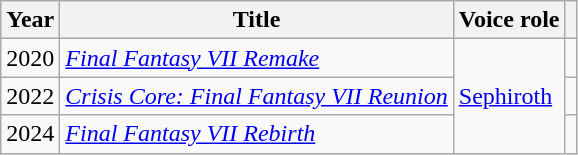<table class="wikitable sortable">
<tr>
<th>Year</th>
<th>Title</th>
<th>Voice role</th>
<th class="unsortable"></th>
</tr>
<tr>
<td>2020</td>
<td><em><a href='#'>Final Fantasy VII Remake</a></em></td>
<td rowspan="3"><a href='#'>Sephiroth</a></td>
<td></td>
</tr>
<tr>
<td>2022</td>
<td><em><a href='#'>Crisis Core: Final Fantasy VII Reunion</a></em></td>
<td></td>
</tr>
<tr>
<td>2024</td>
<td><em><a href='#'>Final Fantasy VII Rebirth</a></em></td>
<td></td>
</tr>
</table>
